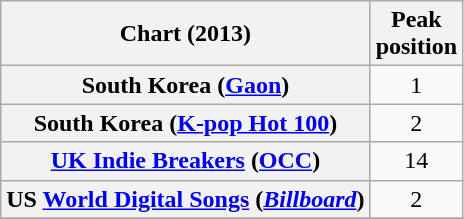<table class="wikitable plainrowheaders sortable">
<tr>
<th>Chart (2013)</th>
<th>Peak<br>position</th>
</tr>
<tr>
<th scope="row">South Korea (<a href='#'>Gaon</a>)</th>
<td style="text-align:center;">1</td>
</tr>
<tr>
<th scope="row">South Korea (<a href='#'>K-pop Hot 100</a>)</th>
<td style="text-align:center;">2</td>
</tr>
<tr>
<th scope="row"><a href='#'>UK Indie Breakers</a> (<a href='#'>OCC</a>)</th>
<td style="text-align:center;">14</td>
</tr>
<tr>
<th scope="row">US <a href='#'>World Digital Songs</a> (<em><a href='#'>Billboard</a></em>)</th>
<td style="text-align:center;">2</td>
</tr>
<tr>
</tr>
</table>
